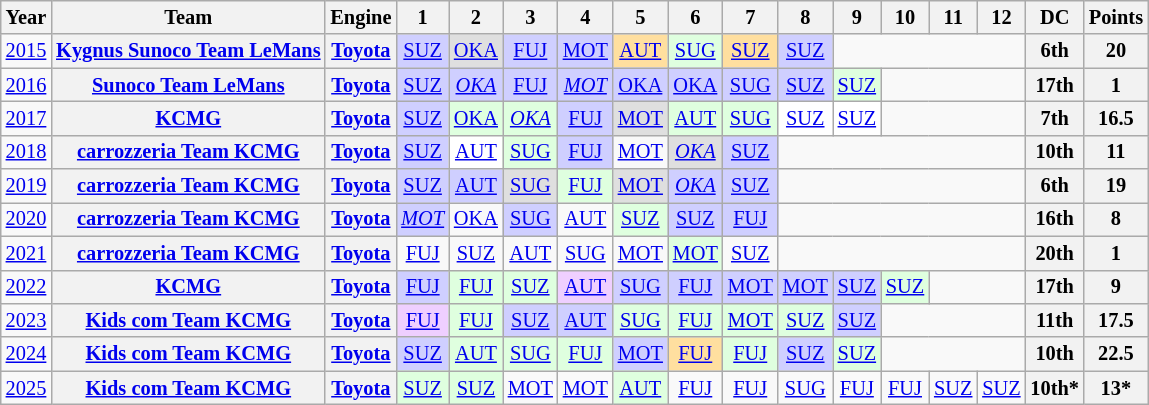<table class="wikitable" style="text-align:center; font-size:85%">
<tr>
<th>Year</th>
<th>Team</th>
<th>Engine</th>
<th>1</th>
<th>2</th>
<th>3</th>
<th>4</th>
<th>5</th>
<th>6</th>
<th>7</th>
<th>8</th>
<th>9</th>
<th>10</th>
<th>11</th>
<th>12</th>
<th>DC</th>
<th>Points</th>
</tr>
<tr>
<td><a href='#'>2015</a></td>
<th nowrap><a href='#'>Kygnus Sunoco Team LeMans</a></th>
<th><a href='#'>Toyota</a></th>
<td style="background:#CFCFFF;"><a href='#'>SUZ</a><br></td>
<td style="background:#DFDFDF;"><a href='#'>OKA</a><br></td>
<td style="background:#CFCFFF;"><a href='#'>FUJ</a><br></td>
<td style="background:#CFCFFF;"><a href='#'>MOT</a><br></td>
<td style="background:#FFDF9F;"><a href='#'>AUT</a><br></td>
<td style="background:#DFFFDF;"><a href='#'>SUG</a><br></td>
<td style="background:#FFDF9F;"><a href='#'>SUZ</a><br></td>
<td style="background:#CFCFFF;"><a href='#'>SUZ</a><br></td>
<td colspan=4></td>
<th>6th</th>
<th>20</th>
</tr>
<tr>
<td><a href='#'>2016</a></td>
<th nowrap><a href='#'>Sunoco Team LeMans</a></th>
<th><a href='#'>Toyota</a></th>
<td style="background:#CFCFFF;"><a href='#'>SUZ</a><br></td>
<td style="background:#CFCFFF;"><em><a href='#'>OKA</a></em><br></td>
<td style="background:#CFCFFF;"><a href='#'>FUJ</a><br></td>
<td style="background:#CFCFFF;"><em><a href='#'>MOT</a></em><br></td>
<td style="background:#CFCFFF;"><a href='#'>OKA</a><br></td>
<td style="background:#CFCFFF;"><a href='#'>OKA</a><br></td>
<td style="background:#CFCFFF;"><a href='#'>SUG</a><br></td>
<td style="background:#CFCFFF;"><a href='#'>SUZ</a><br></td>
<td style="background:#DFFFDF;"><a href='#'>SUZ</a><br></td>
<td colspan=3></td>
<th>17th</th>
<th>1</th>
</tr>
<tr>
<td><a href='#'>2017</a></td>
<th nowrap><a href='#'>KCMG</a></th>
<th><a href='#'>Toyota</a></th>
<td style="background:#CFCFFF;"><a href='#'>SUZ</a><br></td>
<td style="background:#DFFFDF;"><a href='#'>OKA</a><br></td>
<td style="background:#DFFFDF;"><em><a href='#'>OKA</a></em><br></td>
<td style="background:#CFCFFF;"><a href='#'>FUJ</a><br></td>
<td style="background:#DFDFDF;"><a href='#'>MOT</a><br></td>
<td style="background:#DFFFDF;"><a href='#'>AUT</a><br></td>
<td style="background:#DFFFDF;"><a href='#'>SUG</a><br></td>
<td style="background:#FFFFFF;"><a href='#'>SUZ</a><br></td>
<td style="background:#FFFFFF;"><a href='#'>SUZ</a><br></td>
<td colspan=3></td>
<th>7th</th>
<th>16.5</th>
</tr>
<tr>
<td><a href='#'>2018</a></td>
<th><a href='#'>carrozzeria Team KCMG</a></th>
<th><a href='#'>Toyota</a></th>
<td style="background:#CFCFFF;"><a href='#'>SUZ</a><br></td>
<td style="background:#FFFFFF;"><a href='#'>AUT</a><br></td>
<td style="background:#DFFFDF;"><a href='#'>SUG</a><br></td>
<td style="background:#CFCFFF;"><a href='#'>FUJ</a><br></td>
<td><a href='#'>MOT</a></td>
<td style="background:#DFDFDF;"><em><a href='#'>OKA</a></em><br></td>
<td style="background:#CFCFFF;"><a href='#'>SUZ</a><br></td>
<td colspan=5></td>
<th>10th</th>
<th>11</th>
</tr>
<tr>
<td><a href='#'>2019</a></td>
<th><a href='#'>carrozzeria Team KCMG</a></th>
<th><a href='#'>Toyota</a></th>
<td style="background:#CFCFFF;"><a href='#'>SUZ</a><br></td>
<td style="background:#CFCFFF;"><a href='#'>AUT</a><br></td>
<td style="background:#DFDFDF;"><a href='#'>SUG</a><br></td>
<td style="background:#DFFFDF;"><a href='#'>FUJ</a><br></td>
<td style="background:#DFDFDF;"><a href='#'>MOT</a><br></td>
<td style="background:#CFCFFF;"><em><a href='#'>OKA</a></em><br></td>
<td style="background:#CFCFFF;"><a href='#'>SUZ</a><br></td>
<td colspan=5></td>
<th>6th</th>
<th>19</th>
</tr>
<tr>
<td><a href='#'>2020</a></td>
<th><a href='#'>carrozzeria Team KCMG</a></th>
<th><a href='#'>Toyota</a></th>
<td style="background:#CFCFFF;"><em><a href='#'>MOT</a></em><br></td>
<td><a href='#'>OKA</a></td>
<td style="background:#CFCFFF;"><a href='#'>SUG</a><br></td>
<td><a href='#'>AUT</a></td>
<td style="background:#DFFFDF;"><a href='#'>SUZ</a><br></td>
<td style="background:#CFCFFF;"><a href='#'>SUZ</a><br></td>
<td style="background:#CFCFFF;"><a href='#'>FUJ</a><br></td>
<td colspan=5></td>
<th>16th</th>
<th>8</th>
</tr>
<tr>
<td><a href='#'>2021</a></td>
<th><a href='#'>carrozzeria Team KCMG</a></th>
<th><a href='#'>Toyota</a></th>
<td><a href='#'>FUJ</a></td>
<td><a href='#'>SUZ</a></td>
<td><a href='#'>AUT</a></td>
<td><a href='#'>SUG</a></td>
<td><a href='#'>MOT</a></td>
<td style="background:#DFFFDF;"><a href='#'>MOT</a><br></td>
<td><a href='#'>SUZ</a></td>
<td colspan=5></td>
<th>20th</th>
<th>1</th>
</tr>
<tr>
<td><a href='#'>2022</a></td>
<th nowrap><a href='#'>KCMG</a></th>
<th><a href='#'>Toyota</a></th>
<td style="background:#CFCFFF;"><a href='#'>FUJ</a><br></td>
<td style="background:#DFFFDF;"><a href='#'>FUJ</a><br></td>
<td style="background:#DFFFDF;"><a href='#'>SUZ</a><br></td>
<td style="background:#EFCFFF;"><a href='#'>AUT</a><br></td>
<td style="background:#CFCFFF;"><a href='#'>SUG</a><br></td>
<td style="background:#CFCFFF;"><a href='#'>FUJ</a><br></td>
<td style="background:#CFCFFF;"><a href='#'>MOT</a><br></td>
<td style="background:#CFCFFF;"><a href='#'>MOT</a><br></td>
<td style="background:#CFCFFF;"><a href='#'>SUZ</a><br></td>
<td style="background:#DFFFDF;"><a href='#'>SUZ</a><br></td>
<td colspan=2></td>
<th>17th</th>
<th>9</th>
</tr>
<tr>
<td><a href='#'>2023</a></td>
<th nowrap><a href='#'>Kids com Team KCMG</a></th>
<th><a href='#'>Toyota</a></th>
<td style="background:#EFCFFF;"><a href='#'>FUJ</a><br></td>
<td style="background:#DFFFDF;"><a href='#'>FUJ</a><br></td>
<td style="background:#CFCFFF;"><a href='#'>SUZ</a><br></td>
<td style="background:#CFCFFF;"><a href='#'>AUT</a><br></td>
<td style="background:#DFFFDF;"><a href='#'>SUG</a><br></td>
<td style="background:#DFFFDF;"><a href='#'>FUJ</a><br></td>
<td style="background:#DFFFDF;"><a href='#'>MOT</a><br></td>
<td style="background:#DFFFDF;"><a href='#'>SUZ</a><br></td>
<td style="background:#CFCFFF;"><a href='#'>SUZ</a><br></td>
<td colspan=3></td>
<th>11th</th>
<th>17.5</th>
</tr>
<tr>
<td><a href='#'>2024</a></td>
<th nowrap><a href='#'>Kids com Team KCMG</a></th>
<th><a href='#'>Toyota</a></th>
<td style="background:#CFCFFF;"><a href='#'>SUZ</a><br></td>
<td style="background:#DFFFDF;"><a href='#'>AUT</a><br></td>
<td style="background:#DFFFDF;"><a href='#'>SUG</a><br></td>
<td style="background:#DFFFDF;"><a href='#'>FUJ</a><br></td>
<td style="background:#CFCFFF;"><a href='#'>MOT</a><br></td>
<td style="background:#FFDF9F;"><a href='#'>FUJ</a><br></td>
<td style="background:#DFFFDF;"><a href='#'>FUJ</a><br></td>
<td style="background:#CFCFFF;"><a href='#'>SUZ</a><br></td>
<td style="background:#DFFFDF;"><a href='#'>SUZ</a><br></td>
<td colspan=3></td>
<th>10th</th>
<th>22.5</th>
</tr>
<tr>
<td><a href='#'>2025</a></td>
<th nowrap><a href='#'>Kids com Team KCMG</a></th>
<th><a href='#'>Toyota</a></th>
<td style="background:#DFFFDF;"><a href='#'>SUZ</a><br></td>
<td style="background:#DFFFDF;"><a href='#'>SUZ</a><br></td>
<td><a href='#'>MOT</a></td>
<td><a href='#'>MOT</a></td>
<td style="background:#DFFFDF;"><a href='#'>AUT</a><br></td>
<td style="background:#;"><a href='#'>FUJ</a><br></td>
<td style="background:#;"><a href='#'>FUJ</a><br></td>
<td style="background:#;"><a href='#'>SUG</a><br></td>
<td style="background:#;"><a href='#'>FUJ</a><br></td>
<td style="background:#;"><a href='#'>FUJ</a><br></td>
<td style="background:#;"><a href='#'>SUZ</a><br></td>
<td style="background:#;"><a href='#'>SUZ</a><br></td>
<th>10th*</th>
<th>13*</th>
</tr>
</table>
